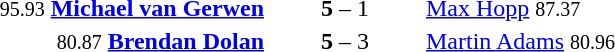<table style="text-align:center">
<tr>
<th width=223></th>
<th width=100></th>
<th width=223></th>
</tr>
<tr>
<td align=right><small><span>95.93</span></small> <strong><a href='#'>Michael van Gerwen</a></strong> </td>
<td><strong>5</strong> – 1</td>
<td align=left> <a href='#'>Max Hopp</a> <small><span>87.37</span></small></td>
</tr>
<tr>
<td align=right><small><span>80.87</span></small> <strong><a href='#'>Brendan Dolan</a></strong> </td>
<td><strong>5</strong> – 3</td>
<td align=left> <a href='#'>Martin Adams</a> <small><span>80.96</span></small></td>
</tr>
</table>
